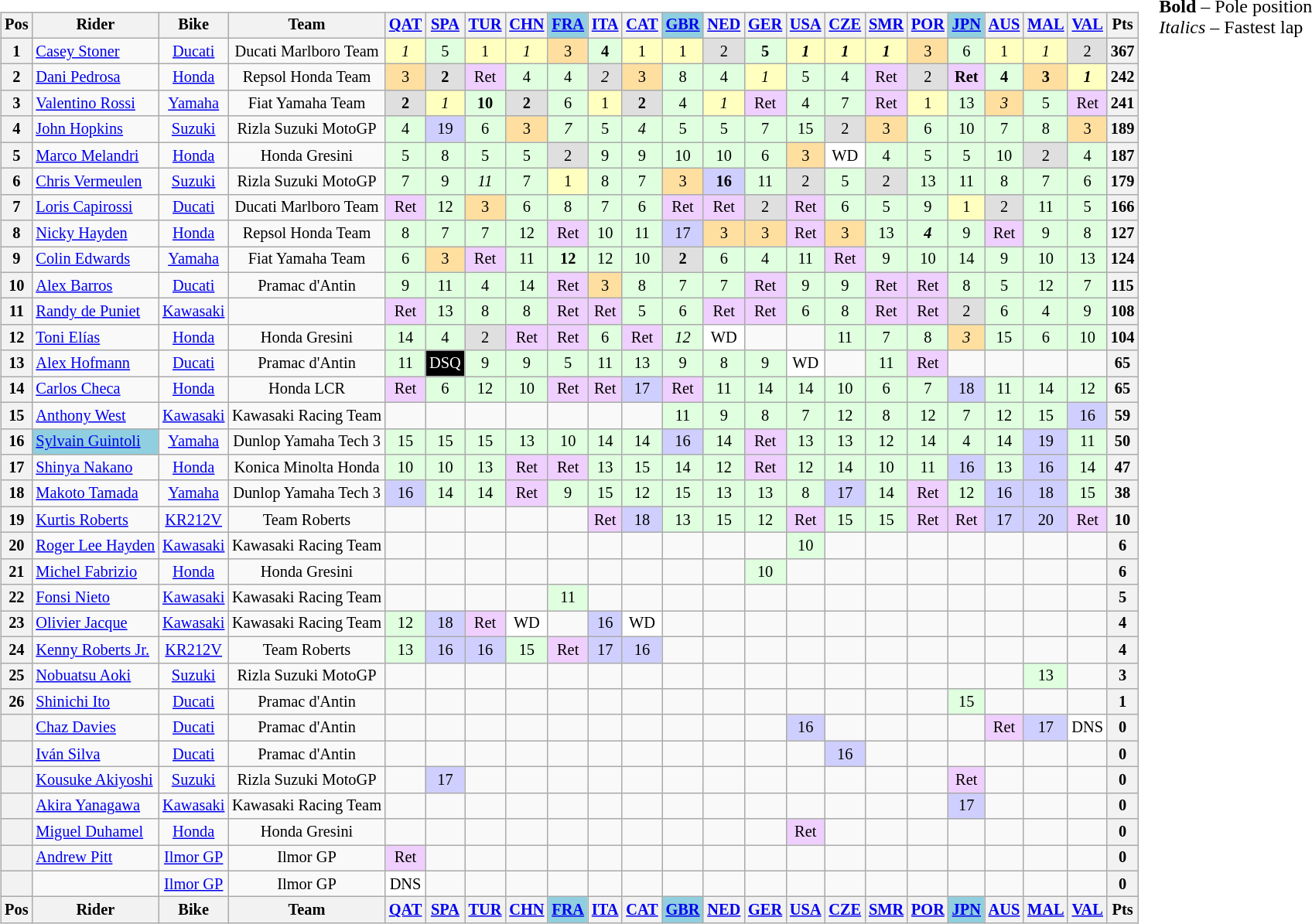<table>
<tr>
<td><br><table class="wikitable" style="font-size: 85%; text-align:center">
<tr valign="top">
<th valign="middle">Pos</th>
<th valign="middle">Rider</th>
<th valign="middle">Bike</th>
<th valign="middle">Team</th>
<th><a href='#'>QAT</a><br></th>
<th><a href='#'>SPA</a><br></th>
<th><a href='#'>TUR</a><br></th>
<th><a href='#'>CHN</a><br></th>
<th style="background:#8fcfdf"><a href='#'>FRA</a><br></th>
<th><a href='#'>ITA</a><br></th>
<th><a href='#'>CAT</a><br></th>
<th style="background:#8fcfdf"><a href='#'>GBR</a><br></th>
<th><a href='#'>NED</a><br></th>
<th><a href='#'>GER</a><br></th>
<th><a href='#'>USA</a><br></th>
<th><a href='#'>CZE</a><br></th>
<th><a href='#'>SMR</a><br></th>
<th><a href='#'>POR</a><br></th>
<th style="background:#8fcfdf"><a href='#'>JPN</a><br></th>
<th><a href='#'>AUS</a><br></th>
<th><a href='#'>MAL</a><br></th>
<th><a href='#'>VAL</a><br></th>
<th valign="middle">Pts</th>
</tr>
<tr>
<th>1</th>
<td align="left"> <a href='#'>Casey Stoner</a></td>
<td><a href='#'>Ducati</a></td>
<td>Ducati Marlboro Team</td>
<td style="background:#ffffbf;"><em>1</em></td>
<td style="background:#dfffdf;">5</td>
<td style="background:#ffffbf;">1</td>
<td style="background:#ffffbf;"><em>1</em></td>
<td style="background:#ffdf9f;">3</td>
<td style="background:#dfffdf;"><strong>4</strong></td>
<td style="background:#ffffbf;">1</td>
<td style="background:#ffffbf;">1</td>
<td style="background:#dfdfdf;">2</td>
<td style="background:#dfffdf;"><strong>5</strong></td>
<td style="background:#ffffbf;"><strong><em>1</em></strong></td>
<td style="background:#ffffbf;"><strong><em>1</em></strong></td>
<td style="background:#ffffbf;"><strong><em>1</em></strong></td>
<td style="background:#ffdf9f;">3</td>
<td style="background:#dfffdf;">6</td>
<td style="background:#ffffbf;">1</td>
<td style="background:#ffffbf;"><em>1</em></td>
<td style="background:#dfdfdf;">2</td>
<th>367</th>
</tr>
<tr>
<th>2</th>
<td align="left"> <a href='#'>Dani Pedrosa</a></td>
<td><a href='#'>Honda</a></td>
<td>Repsol Honda Team</td>
<td style="background:#ffdf9f;">3</td>
<td style="background:#dfdfdf;"><strong>2</strong></td>
<td style="background:#efcfff;">Ret</td>
<td style="background:#dfffdf;">4</td>
<td style="background:#dfffdf;">4</td>
<td style="background:#dfdfdf;"><em>2</em></td>
<td style="background:#ffdf9f;">3</td>
<td style="background:#dfffdf;">8</td>
<td style="background:#dfffdf;">4</td>
<td style="background:#ffffbf;"><em>1</em></td>
<td style="background:#dfffdf;">5</td>
<td style="background:#dfffdf;">4</td>
<td style="background:#efcfff;">Ret</td>
<td style="background:#dfdfdf;">2</td>
<td style="background:#efcfff;"><strong>Ret</strong></td>
<td style="background:#dfffdf;"><strong>4</strong></td>
<td style="background:#ffdf9f;"><strong>3</strong></td>
<td style="background:#ffffbf;"><strong><em>1</em></strong></td>
<th>242</th>
</tr>
<tr>
<th>3</th>
<td align="left"> <a href='#'>Valentino Rossi</a></td>
<td><a href='#'>Yamaha</a></td>
<td>Fiat Yamaha Team</td>
<td style="background:#dfdfdf;"><strong>2</strong></td>
<td style="background:#ffffbf;"><em>1</em></td>
<td style="background:#dfffdf;"><strong>10</strong></td>
<td style="background:#dfdfdf;"><strong>2</strong></td>
<td style="background:#dfffdf;">6</td>
<td style="background:#ffffbf;">1</td>
<td style="background:#dfdfdf;"><strong>2</strong></td>
<td style="background:#dfffdf;">4</td>
<td style="background:#ffffbf;"><em>1</em></td>
<td style="background:#efcfff;">Ret</td>
<td style="background:#dfffdf;">4</td>
<td style="background:#dfffdf;">7</td>
<td style="background:#efcfff;">Ret</td>
<td style="background:#ffffbf;">1</td>
<td style="background:#dfffdf;">13</td>
<td style="background:#ffdf9f;"><em>3</em></td>
<td style="background:#dfffdf;">5</td>
<td style="background:#efcfff;">Ret</td>
<th>241</th>
</tr>
<tr>
<th>4</th>
<td align="left"> <a href='#'>John Hopkins</a></td>
<td><a href='#'>Suzuki</a></td>
<td>Rizla Suzuki MotoGP</td>
<td style="background:#dfffdf;">4</td>
<td style="background:#cfcfff;">19</td>
<td style="background:#dfffdf;">6</td>
<td style="background:#ffdf9f;">3</td>
<td style="background:#dfffdf;"><em>7</em></td>
<td style="background:#dfffdf;">5</td>
<td style="background:#dfffdf;"><em>4</em></td>
<td style="background:#dfffdf;">5</td>
<td style="background:#dfffdf;">5</td>
<td style="background:#dfffdf;">7</td>
<td style="background:#dfffdf;">15</td>
<td style="background:#dfdfdf;">2</td>
<td style="background:#ffdf9f;">3</td>
<td style="background:#dfffdf;">6</td>
<td style="background:#dfffdf;">10</td>
<td style="background:#dfffdf;">7</td>
<td style="background:#dfffdf;">8</td>
<td style="background:#ffdf9f;">3</td>
<th>189</th>
</tr>
<tr>
<th>5</th>
<td align="left"> <a href='#'>Marco Melandri</a></td>
<td><a href='#'>Honda</a></td>
<td>Honda Gresini</td>
<td style="background:#dfffdf;">5</td>
<td style="background:#dfffdf;">8</td>
<td style="background:#dfffdf;">5</td>
<td style="background:#dfffdf;">5</td>
<td style="background:#dfdfdf;">2</td>
<td style="background:#dfffdf;">9</td>
<td style="background:#dfffdf;">9</td>
<td style="background:#dfffdf;">10</td>
<td style="background:#dfffdf;">10</td>
<td style="background:#dfffdf;">6</td>
<td style="background:#ffdf9f;">3</td>
<td style="background:#ffffff;">WD</td>
<td style="background:#dfffdf;">4</td>
<td style="background:#dfffdf;">5</td>
<td style="background:#dfffdf;">5</td>
<td style="background:#dfffdf;">10</td>
<td style="background:#dfdfdf;">2</td>
<td style="background:#dfffdf;">4</td>
<th>187</th>
</tr>
<tr>
<th>6</th>
<td align="left"> <a href='#'>Chris Vermeulen</a></td>
<td><a href='#'>Suzuki</a></td>
<td>Rizla Suzuki MotoGP</td>
<td style="background:#dfffdf;">7</td>
<td style="background:#dfffdf;">9</td>
<td style="background:#dfffdf;"><em>11</em></td>
<td style="background:#dfffdf;">7</td>
<td style="background:#ffffbf;">1</td>
<td style="background:#dfffdf;">8</td>
<td style="background:#dfffdf;">7</td>
<td style="background:#ffdf9f;">3</td>
<td style="background:#cfcfff;"><strong>16</strong></td>
<td style="background:#dfffdf;">11</td>
<td style="background:#dfdfdf;">2</td>
<td style="background:#dfffdf;">5</td>
<td style="background:#dfdfdf;">2</td>
<td style="background:#dfffdf;">13</td>
<td style="background:#dfffdf;">11</td>
<td style="background:#dfffdf;">8</td>
<td style="background:#dfffdf;">7</td>
<td style="background:#dfffdf;">6</td>
<th>179</th>
</tr>
<tr>
<th>7</th>
<td align="left"> <a href='#'>Loris Capirossi</a></td>
<td><a href='#'>Ducati</a></td>
<td>Ducati Marlboro Team</td>
<td style="background:#efcfff;">Ret</td>
<td style="background:#dfffdf;">12</td>
<td style="background:#ffdf9f;">3</td>
<td style="background:#dfffdf;">6</td>
<td style="background:#dfffdf;">8</td>
<td style="background:#dfffdf;">7</td>
<td style="background:#dfffdf;">6</td>
<td style="background:#efcfff;">Ret</td>
<td style="background:#efcfff;">Ret</td>
<td style="background:#dfdfdf;">2</td>
<td style="background:#efcfff;">Ret</td>
<td style="background:#dfffdf;">6</td>
<td style="background:#dfffdf;">5</td>
<td style="background:#dfffdf;">9</td>
<td style="background:#ffffbf;">1</td>
<td style="background:#dfdfdf;">2</td>
<td style="background:#dfffdf;">11</td>
<td style="background:#dfffdf;">5</td>
<th>166</th>
</tr>
<tr>
<th>8</th>
<td align="left"> <a href='#'>Nicky Hayden</a></td>
<td><a href='#'>Honda</a></td>
<td>Repsol Honda Team</td>
<td style="background:#dfffdf;">8</td>
<td style="background:#dfffdf;">7</td>
<td style="background:#dfffdf;">7</td>
<td style="background:#dfffdf;">12</td>
<td style="background:#efcfff;">Ret</td>
<td style="background:#dfffdf;">10</td>
<td style="background:#dfffdf;">11</td>
<td style="background:#cfcfff;">17</td>
<td style="background:#ffdf9f;">3</td>
<td style="background:#ffdf9f;">3</td>
<td style="background:#efcfff;">Ret</td>
<td style="background:#ffdf9f;">3</td>
<td style="background:#dfffdf;">13</td>
<td style="background:#dfffdf;"><strong><em>4</em></strong></td>
<td style="background:#dfffdf;">9</td>
<td style="background:#efcfff;">Ret</td>
<td style="background:#dfffdf;">9</td>
<td style="background:#dfffdf;">8</td>
<th>127</th>
</tr>
<tr>
<th>9</th>
<td align="left"> <a href='#'>Colin Edwards</a></td>
<td><a href='#'>Yamaha</a></td>
<td>Fiat Yamaha Team</td>
<td style="background:#dfffdf;">6</td>
<td style="background:#ffdf9f;">3</td>
<td style="background:#efcfff;">Ret</td>
<td style="background:#dfffdf;">11</td>
<td style="background:#dfffdf;"><strong>12</strong></td>
<td style="background:#dfffdf;">12</td>
<td style="background:#dfffdf;">10</td>
<td style="background:#dfdfdf;"><strong>2</strong></td>
<td style="background:#dfffdf;">6</td>
<td style="background:#dfffdf;">4</td>
<td style="background:#dfffdf;">11</td>
<td style="background:#efcfff;">Ret</td>
<td style="background:#dfffdf;">9</td>
<td style="background:#dfffdf;">10</td>
<td style="background:#dfffdf;">14</td>
<td style="background:#dfffdf;">9</td>
<td style="background:#dfffdf;">10</td>
<td style="background:#dfffdf;">13</td>
<th>124</th>
</tr>
<tr>
<th>10</th>
<td align="left"> <a href='#'>Alex Barros</a></td>
<td><a href='#'>Ducati</a></td>
<td>Pramac d'Antin</td>
<td style="background:#dfffdf;">9</td>
<td style="background:#dfffdf;">11</td>
<td style="background:#dfffdf;">4</td>
<td style="background:#dfffdf;">14</td>
<td style="background:#efcfff;">Ret</td>
<td style="background:#ffdf9f;">3</td>
<td style="background:#dfffdf;">8</td>
<td style="background:#dfffdf;">7</td>
<td style="background:#dfffdf;">7</td>
<td style="background:#efcfff;">Ret</td>
<td style="background:#dfffdf;">9</td>
<td style="background:#dfffdf;">9</td>
<td style="background:#efcfff;">Ret</td>
<td style="background:#efcfff;">Ret</td>
<td style="background:#dfffdf;">8</td>
<td style="background:#dfffdf;">5</td>
<td style="background:#dfffdf;">12</td>
<td style="background:#dfffdf;">7</td>
<th>115</th>
</tr>
<tr>
<th>11</th>
<td align="left"> <a href='#'>Randy de Puniet</a></td>
<td><a href='#'>Kawasaki</a></td>
<td></td>
<td style="background:#efcfff;">Ret</td>
<td style="background:#dfffdf;">13</td>
<td style="background:#dfffdf;">8</td>
<td style="background:#dfffdf;">8</td>
<td style="background:#efcfff;">Ret</td>
<td style="background:#efcfff;">Ret</td>
<td style="background:#dfffdf;">5</td>
<td style="background:#dfffdf;">6</td>
<td style="background:#efcfff;">Ret</td>
<td style="background:#efcfff;">Ret</td>
<td style="background:#dfffdf;">6</td>
<td style="background:#dfffdf;">8</td>
<td style="background:#efcfff;">Ret</td>
<td style="background:#efcfff;">Ret</td>
<td style="background:#dfdfdf;">2</td>
<td style="background:#dfffdf;">6</td>
<td style="background:#dfffdf;">4</td>
<td style="background:#dfffdf;">9</td>
<th>108</th>
</tr>
<tr>
<th>12</th>
<td align="left"> <a href='#'>Toni Elías</a></td>
<td><a href='#'>Honda</a></td>
<td>Honda Gresini</td>
<td style="background:#dfffdf;">14</td>
<td style="background:#dfffdf;">4</td>
<td style="background:#dfdfdf;">2</td>
<td style="background:#efcfff;">Ret</td>
<td style="background:#efcfff;">Ret</td>
<td style="background:#dfffdf;">6</td>
<td style="background:#efcfff;">Ret</td>
<td style="background:#dfffdf;"><em>12</em></td>
<td style="background:#ffffff;">WD</td>
<td></td>
<td></td>
<td style="background:#dfffdf;">11</td>
<td style="background:#dfffdf;">7</td>
<td style="background:#dfffdf;">8</td>
<td style="background:#ffdf9f;"><em>3</em></td>
<td style="background:#dfffdf;">15</td>
<td style="background:#dfffdf;">6</td>
<td style="background:#dfffdf;">10</td>
<th>104</th>
</tr>
<tr>
<th>13</th>
<td align="left"> <a href='#'>Alex Hofmann</a></td>
<td><a href='#'>Ducati</a></td>
<td>Pramac d'Antin</td>
<td style="background:#dfffdf;">11</td>
<td style="background:#000000; color:white">DSQ</td>
<td style="background:#dfffdf;">9</td>
<td style="background:#dfffdf;">9</td>
<td style="background:#dfffdf;">5</td>
<td style="background:#dfffdf;">11</td>
<td style="background:#dfffdf;">13</td>
<td style="background:#dfffdf;">9</td>
<td style="background:#dfffdf;">8</td>
<td style="background:#dfffdf;">9</td>
<td style="background:#ffffff;">WD</td>
<td></td>
<td style="background:#dfffdf;">11</td>
<td style="background:#efcfff;">Ret</td>
<td></td>
<td></td>
<td></td>
<td></td>
<th>65</th>
</tr>
<tr>
<th>14</th>
<td align="left"> <a href='#'>Carlos Checa</a></td>
<td><a href='#'>Honda</a></td>
<td>Honda LCR</td>
<td style="background:#efcfff;">Ret</td>
<td style="background:#dfffdf;">6</td>
<td style="background:#dfffdf;">12</td>
<td style="background:#dfffdf;">10</td>
<td style="background:#efcfff;">Ret</td>
<td style="background:#efcfff;">Ret</td>
<td style="background:#cfcfff;">17</td>
<td style="background:#efcfff;">Ret</td>
<td style="background:#dfffdf;">11</td>
<td style="background:#dfffdf;">14</td>
<td style="background:#dfffdf;">14</td>
<td style="background:#dfffdf;">10</td>
<td style="background:#dfffdf;">6</td>
<td style="background:#dfffdf;">7</td>
<td style="background:#cfcfff;">18</td>
<td style="background:#dfffdf;">11</td>
<td style="background:#dfffdf;">14</td>
<td style="background:#dfffdf;">12</td>
<th>65</th>
</tr>
<tr>
<th>15</th>
<td align="left"> <a href='#'>Anthony West</a></td>
<td><a href='#'>Kawasaki</a></td>
<td>Kawasaki Racing Team</td>
<td></td>
<td></td>
<td></td>
<td></td>
<td></td>
<td></td>
<td></td>
<td style="background:#dfffdf;">11</td>
<td style="background:#dfffdf;">9</td>
<td style="background:#dfffdf;">8</td>
<td style="background:#dfffdf;">7</td>
<td style="background:#dfffdf;">12</td>
<td style="background:#dfffdf;">8</td>
<td style="background:#dfffdf;">12</td>
<td style="background:#dfffdf;">7</td>
<td style="background:#dfffdf;">12</td>
<td style="background:#dfffdf;">15</td>
<td style="background:#cfcfff;">16</td>
<th>59</th>
</tr>
<tr>
<th>16</th>
<td style="background:#8fcfdf;" align="left"> <a href='#'>Sylvain Guintoli</a></td>
<td><a href='#'>Yamaha</a></td>
<td>Dunlop Yamaha Tech 3</td>
<td style="background:#dfffdf;">15</td>
<td style="background:#dfffdf;">15</td>
<td style="background:#dfffdf;">15</td>
<td style="background:#dfffdf;">13</td>
<td style="background:#dfffdf;">10</td>
<td style="background:#dfffdf;">14</td>
<td style="background:#dfffdf;">14</td>
<td style="background:#cfcfff;">16</td>
<td style="background:#dfffdf;">14</td>
<td style="background:#efcfff;">Ret</td>
<td style="background:#dfffdf;">13</td>
<td style="background:#dfffdf;">13</td>
<td style="background:#dfffdf;">12</td>
<td style="background:#dfffdf;">14</td>
<td style="background:#dfffdf;">4</td>
<td style="background:#dfffdf;">14</td>
<td style="background:#cfcfff;">19</td>
<td style="background:#dfffdf;">11</td>
<th>50</th>
</tr>
<tr>
<th>17</th>
<td align="left"> <a href='#'>Shinya Nakano</a></td>
<td><a href='#'>Honda</a></td>
<td>Konica Minolta Honda</td>
<td style="background:#dfffdf;">10</td>
<td style="background:#dfffdf;">10</td>
<td style="background:#dfffdf;">13</td>
<td style="background:#efcfff;">Ret</td>
<td style="background:#efcfff;">Ret</td>
<td style="background:#dfffdf;">13</td>
<td style="background:#dfffdf;">15</td>
<td style="background:#dfffdf;">14</td>
<td style="background:#dfffdf;">12</td>
<td style="background:#efcfff;">Ret</td>
<td style="background:#dfffdf;">12</td>
<td style="background:#dfffdf;">14</td>
<td style="background:#dfffdf;">10</td>
<td style="background:#dfffdf;">11</td>
<td style="background:#cfcfff;">16</td>
<td style="background:#dfffdf;">13</td>
<td style="background:#cfcfff;">16</td>
<td style="background:#dfffdf;">14</td>
<th>47</th>
</tr>
<tr>
<th>18</th>
<td align="left"> <a href='#'>Makoto Tamada</a></td>
<td><a href='#'>Yamaha</a></td>
<td>Dunlop Yamaha Tech 3</td>
<td style="background:#cfcfff;">16</td>
<td style="background:#dfffdf;">14</td>
<td style="background:#dfffdf;">14</td>
<td style="background:#efcfff;">Ret</td>
<td style="background:#dfffdf;">9</td>
<td style="background:#dfffdf;">15</td>
<td style="background:#dfffdf;">12</td>
<td style="background:#dfffdf;">15</td>
<td style="background:#dfffdf;">13</td>
<td style="background:#dfffdf;">13</td>
<td style="background:#dfffdf;">8</td>
<td style="background:#cfcfff;">17</td>
<td style="background:#dfffdf;">14</td>
<td style="background:#efcfff;">Ret</td>
<td style="background:#dfffdf;">12</td>
<td style="background:#cfcfff;">16</td>
<td style="background:#cfcfff;">18</td>
<td style="background:#dfffdf;">15</td>
<th>38</th>
</tr>
<tr>
<th>19</th>
<td align="left"> <a href='#'>Kurtis Roberts</a></td>
<td><a href='#'>KR212V</a></td>
<td>Team Roberts</td>
<td></td>
<td></td>
<td></td>
<td></td>
<td></td>
<td style="background:#efcfff;">Ret</td>
<td style="background:#cfcfff;">18</td>
<td style="background:#dfffdf;">13</td>
<td style="background:#dfffdf;">15</td>
<td style="background:#dfffdf;">12</td>
<td style="background:#efcfff;">Ret</td>
<td style="background:#dfffdf;">15</td>
<td style="background:#dfffdf;">15</td>
<td style="background:#efcfff;">Ret</td>
<td style="background:#efcfff;">Ret</td>
<td style="background:#cfcfff;">17</td>
<td style="background:#cfcfff;">20</td>
<td style="background:#efcfff;">Ret</td>
<th>10</th>
</tr>
<tr>
<th>20</th>
<td align="left"> <a href='#'>Roger Lee Hayden</a></td>
<td><a href='#'>Kawasaki</a></td>
<td>Kawasaki Racing Team</td>
<td></td>
<td></td>
<td></td>
<td></td>
<td></td>
<td></td>
<td></td>
<td></td>
<td></td>
<td></td>
<td style="background:#dfffdf;">10</td>
<td></td>
<td></td>
<td></td>
<td></td>
<td></td>
<td></td>
<td></td>
<th>6</th>
</tr>
<tr>
<th>21</th>
<td align="left"> <a href='#'>Michel Fabrizio</a></td>
<td><a href='#'>Honda</a></td>
<td>Honda Gresini</td>
<td></td>
<td></td>
<td></td>
<td></td>
<td></td>
<td></td>
<td></td>
<td></td>
<td></td>
<td style="background:#dfffdf;">10</td>
<td></td>
<td></td>
<td></td>
<td></td>
<td></td>
<td></td>
<td></td>
<td></td>
<th>6</th>
</tr>
<tr>
<th>22</th>
<td align="left"> <a href='#'>Fonsi Nieto</a></td>
<td><a href='#'>Kawasaki</a></td>
<td>Kawasaki Racing Team</td>
<td></td>
<td></td>
<td></td>
<td></td>
<td style="background:#dfffdf;">11</td>
<td></td>
<td></td>
<td></td>
<td></td>
<td></td>
<td></td>
<td></td>
<td></td>
<td></td>
<td></td>
<td></td>
<td></td>
<td></td>
<th>5</th>
</tr>
<tr>
<th>23</th>
<td align="left"> <a href='#'>Olivier Jacque</a></td>
<td><a href='#'>Kawasaki</a></td>
<td>Kawasaki Racing Team</td>
<td style="background:#dfffdf;">12</td>
<td style="background:#cfcfff;">18</td>
<td style="background:#efcfff;">Ret</td>
<td style="background:#ffffff;">WD</td>
<td></td>
<td style="background:#cfcfff;">16</td>
<td style="background:#ffffff;">WD</td>
<td></td>
<td></td>
<td></td>
<td></td>
<td></td>
<td></td>
<td></td>
<td></td>
<td></td>
<td></td>
<td></td>
<th>4</th>
</tr>
<tr>
<th>24</th>
<td align="left"> <a href='#'>Kenny Roberts Jr.</a></td>
<td><a href='#'>KR212V</a></td>
<td>Team Roberts</td>
<td style="background:#dfffdf;">13</td>
<td style="background:#cfcfff;">16</td>
<td style="background:#cfcfff;">16</td>
<td style="background:#dfffdf;">15</td>
<td style="background:#efcfff;">Ret</td>
<td style="background:#cfcfff;">17</td>
<td style="background:#cfcfff;">16</td>
<td></td>
<td></td>
<td></td>
<td></td>
<td></td>
<td></td>
<td></td>
<td></td>
<td></td>
<td></td>
<td></td>
<th>4</th>
</tr>
<tr>
<th>25</th>
<td align="left"> <a href='#'>Nobuatsu Aoki</a></td>
<td><a href='#'>Suzuki</a></td>
<td>Rizla Suzuki MotoGP</td>
<td></td>
<td></td>
<td></td>
<td></td>
<td></td>
<td></td>
<td></td>
<td></td>
<td></td>
<td></td>
<td></td>
<td></td>
<td></td>
<td></td>
<td></td>
<td></td>
<td style="background:#dfffdf;">13</td>
<td></td>
<th>3</th>
</tr>
<tr>
<th>26</th>
<td align="left"> <a href='#'>Shinichi Ito</a></td>
<td><a href='#'>Ducati</a></td>
<td>Pramac d'Antin</td>
<td></td>
<td></td>
<td></td>
<td></td>
<td></td>
<td></td>
<td></td>
<td></td>
<td></td>
<td></td>
<td></td>
<td></td>
<td></td>
<td></td>
<td style="background:#dfffdf;">15</td>
<td></td>
<td></td>
<td></td>
<th>1</th>
</tr>
<tr>
<th></th>
<td align="left"> <a href='#'>Chaz Davies</a></td>
<td><a href='#'>Ducati</a></td>
<td>Pramac d'Antin</td>
<td></td>
<td></td>
<td></td>
<td></td>
<td></td>
<td></td>
<td></td>
<td></td>
<td></td>
<td></td>
<td style="background:#cfcfff;">16</td>
<td></td>
<td></td>
<td></td>
<td></td>
<td style="background:#efcfff;">Ret</td>
<td style="background:#cfcfff;">17</td>
<td style="background:#ffffff;">DNS</td>
<th>0</th>
</tr>
<tr>
<th></th>
<td align="left"> <a href='#'>Iván Silva</a></td>
<td><a href='#'>Ducati</a></td>
<td>Pramac d'Antin</td>
<td></td>
<td></td>
<td></td>
<td></td>
<td></td>
<td></td>
<td></td>
<td></td>
<td></td>
<td></td>
<td></td>
<td style="background:#cfcfff;">16</td>
<td></td>
<td></td>
<td></td>
<td></td>
<td></td>
<td></td>
<th>0</th>
</tr>
<tr>
<th></th>
<td align="left"> <a href='#'>Kousuke Akiyoshi</a></td>
<td><a href='#'>Suzuki</a></td>
<td>Rizla Suzuki MotoGP</td>
<td></td>
<td style="background:#cfcfff;">17</td>
<td></td>
<td></td>
<td></td>
<td></td>
<td></td>
<td></td>
<td></td>
<td></td>
<td></td>
<td></td>
<td></td>
<td></td>
<td style="background:#efcfff;">Ret</td>
<td></td>
<td></td>
<td></td>
<th>0</th>
</tr>
<tr>
<th></th>
<td align="left"> <a href='#'>Akira Yanagawa</a></td>
<td><a href='#'>Kawasaki</a></td>
<td>Kawasaki Racing Team</td>
<td></td>
<td></td>
<td></td>
<td></td>
<td></td>
<td></td>
<td></td>
<td></td>
<td></td>
<td></td>
<td></td>
<td></td>
<td></td>
<td></td>
<td style="background:#cfcfff;">17</td>
<td></td>
<td></td>
<td></td>
<th>0</th>
</tr>
<tr>
<th></th>
<td align="left"> <a href='#'>Miguel Duhamel</a></td>
<td><a href='#'>Honda</a></td>
<td>Honda Gresini</td>
<td></td>
<td></td>
<td></td>
<td></td>
<td></td>
<td></td>
<td></td>
<td></td>
<td></td>
<td></td>
<td style="background:#efcfff;">Ret</td>
<td></td>
<td></td>
<td></td>
<td></td>
<td></td>
<td></td>
<td></td>
<th>0</th>
</tr>
<tr>
<th></th>
<td align="left"> <a href='#'>Andrew Pitt</a></td>
<td><a href='#'>Ilmor GP</a></td>
<td>Ilmor GP</td>
<td style="background:#efcfff;">Ret</td>
<td></td>
<td></td>
<td></td>
<td></td>
<td></td>
<td></td>
<td></td>
<td></td>
<td></td>
<td></td>
<td></td>
<td></td>
<td></td>
<td></td>
<td></td>
<td></td>
<td></td>
<th>0</th>
</tr>
<tr>
<th></th>
<td align="left"></td>
<td><a href='#'>Ilmor GP</a></td>
<td>Ilmor GP</td>
<td style="background:#ffffff;">DNS</td>
<td></td>
<td></td>
<td></td>
<td></td>
<td></td>
<td></td>
<td></td>
<td></td>
<td></td>
<td></td>
<td></td>
<td></td>
<td></td>
<td></td>
<td></td>
<td></td>
<td></td>
<th>0</th>
</tr>
<tr valign="top">
<th valign="middle">Pos</th>
<th valign="middle">Rider</th>
<th valign="middle">Bike</th>
<th valign="middle">Team</th>
<th><a href='#'>QAT</a><br></th>
<th><a href='#'>SPA</a><br></th>
<th><a href='#'>TUR</a><br></th>
<th><a href='#'>CHN</a><br></th>
<th style="background:#8fcfdf"><a href='#'>FRA</a><br></th>
<th><a href='#'>ITA</a><br></th>
<th><a href='#'>CAT</a><br></th>
<th style="background:#8fcfdf"><a href='#'>GBR</a><br></th>
<th><a href='#'>NED</a><br></th>
<th><a href='#'>GER</a><br></th>
<th><a href='#'>USA</a><br></th>
<th><a href='#'>CZE</a><br></th>
<th><a href='#'>SMR</a><br></th>
<th><a href='#'>POR</a><br></th>
<th style="background:#8fcfdf"><a href='#'>JPN</a><br></th>
<th><a href='#'>AUS</a><br></th>
<th><a href='#'>MAL</a><br></th>
<th><a href='#'>VAL</a><br></th>
<th valign="middle">Pts</th>
</tr>
</table>
</td>
<td valign="top"><br>
<span><strong>Bold</strong> – Pole position<br><em>Italics</em> – Fastest lap</span></td>
</tr>
</table>
